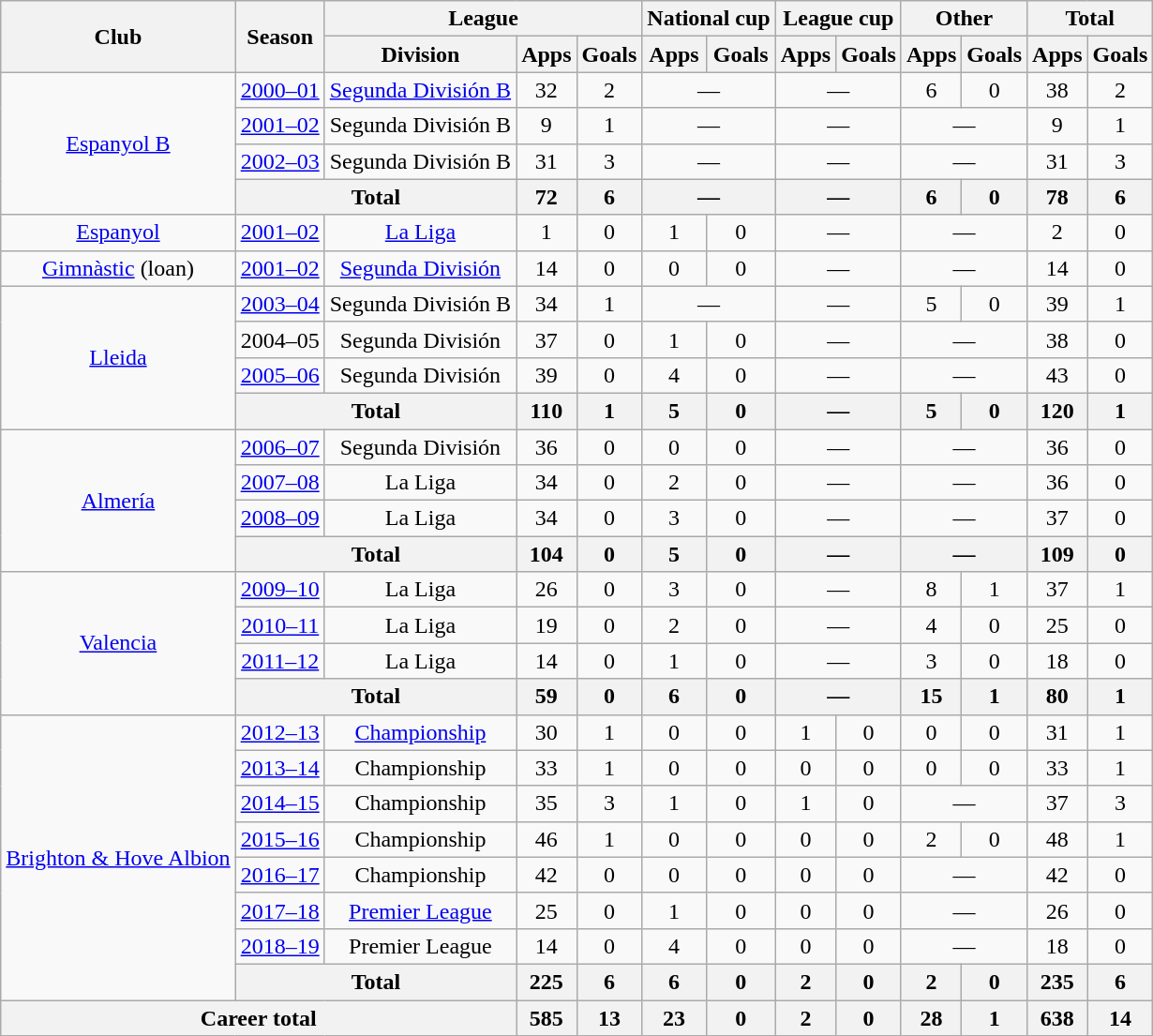<table class=wikitable style=text-align:center>
<tr>
<th rowspan=2>Club</th>
<th rowspan=2>Season</th>
<th colspan=3>League</th>
<th colspan=2>National cup</th>
<th colspan=2>League cup</th>
<th colspan=2>Other</th>
<th colspan=2>Total</th>
</tr>
<tr>
<th>Division</th>
<th>Apps</th>
<th>Goals</th>
<th>Apps</th>
<th>Goals</th>
<th>Apps</th>
<th>Goals</th>
<th>Apps</th>
<th>Goals</th>
<th>Apps</th>
<th>Goals</th>
</tr>
<tr>
<td rowspan=4><a href='#'>Espanyol B</a></td>
<td><a href='#'>2000–01</a></td>
<td><a href='#'>Segunda División B</a></td>
<td>32</td>
<td>2</td>
<td colspan=2>—</td>
<td colspan=2>—</td>
<td>6</td>
<td>0</td>
<td>38</td>
<td>2</td>
</tr>
<tr>
<td><a href='#'>2001–02</a></td>
<td>Segunda División B</td>
<td>9</td>
<td>1</td>
<td colspan=2>—</td>
<td colspan=2>—</td>
<td colspan=2>—</td>
<td>9</td>
<td>1</td>
</tr>
<tr>
<td><a href='#'>2002–03</a></td>
<td>Segunda División B</td>
<td>31</td>
<td>3</td>
<td colspan=2>—</td>
<td colspan=2>—</td>
<td colspan=2>—</td>
<td>31</td>
<td>3</td>
</tr>
<tr>
<th colspan=2>Total</th>
<th>72</th>
<th>6</th>
<th colspan=2>—</th>
<th colspan=2>—</th>
<th>6</th>
<th>0</th>
<th>78</th>
<th>6</th>
</tr>
<tr>
<td><a href='#'>Espanyol</a></td>
<td><a href='#'>2001–02</a></td>
<td><a href='#'>La Liga</a></td>
<td>1</td>
<td>0</td>
<td>1</td>
<td>0</td>
<td colspan=2>—</td>
<td colspan=2>—</td>
<td>2</td>
<td>0</td>
</tr>
<tr>
<td><a href='#'>Gimnàstic</a> (loan)</td>
<td><a href='#'>2001–02</a></td>
<td><a href='#'>Segunda División</a></td>
<td>14</td>
<td>0</td>
<td>0</td>
<td>0</td>
<td colspan=2>—</td>
<td colspan=2>—</td>
<td>14</td>
<td>0</td>
</tr>
<tr>
<td rowspan=4><a href='#'>Lleida</a></td>
<td><a href='#'>2003–04</a></td>
<td>Segunda División B</td>
<td>34</td>
<td>1</td>
<td colspan=2>—</td>
<td colspan=2>—</td>
<td>5</td>
<td>0</td>
<td>39</td>
<td>1</td>
</tr>
<tr>
<td>2004–05</td>
<td>Segunda División</td>
<td>37</td>
<td>0</td>
<td>1</td>
<td>0</td>
<td colspan=2>—</td>
<td colspan=2>—</td>
<td>38</td>
<td>0</td>
</tr>
<tr>
<td><a href='#'>2005–06</a></td>
<td>Segunda División</td>
<td>39</td>
<td>0</td>
<td>4</td>
<td>0</td>
<td colspan=2>—</td>
<td colspan=2>—</td>
<td>43</td>
<td>0</td>
</tr>
<tr>
<th colspan=2>Total</th>
<th>110</th>
<th>1</th>
<th>5</th>
<th>0</th>
<th colspan=2>—</th>
<th>5</th>
<th>0</th>
<th>120</th>
<th>1</th>
</tr>
<tr>
<td rowspan=4><a href='#'>Almería</a></td>
<td><a href='#'>2006–07</a></td>
<td>Segunda División</td>
<td>36</td>
<td>0</td>
<td>0</td>
<td>0</td>
<td colspan=2>—</td>
<td colspan=2>—</td>
<td>36</td>
<td>0</td>
</tr>
<tr>
<td><a href='#'>2007–08</a></td>
<td>La Liga</td>
<td>34</td>
<td>0</td>
<td>2</td>
<td>0</td>
<td colspan=2>—</td>
<td colspan=2>—</td>
<td>36</td>
<td>0</td>
</tr>
<tr>
<td><a href='#'>2008–09</a></td>
<td>La Liga</td>
<td>34</td>
<td>0</td>
<td>3</td>
<td>0</td>
<td colspan=2>—</td>
<td colspan=2>—</td>
<td>37</td>
<td>0</td>
</tr>
<tr>
<th colspan=2>Total</th>
<th>104</th>
<th>0</th>
<th>5</th>
<th>0</th>
<th colspan=2>—</th>
<th colspan=2>—</th>
<th>109</th>
<th>0</th>
</tr>
<tr>
<td rowspan=4><a href='#'>Valencia</a></td>
<td><a href='#'>2009–10</a></td>
<td>La Liga</td>
<td>26</td>
<td>0</td>
<td>3</td>
<td>0</td>
<td colspan=2>—</td>
<td>8</td>
<td>1</td>
<td>37</td>
<td>1</td>
</tr>
<tr>
<td><a href='#'>2010–11</a></td>
<td>La Liga</td>
<td>19</td>
<td>0</td>
<td>2</td>
<td>0</td>
<td colspan=2>—</td>
<td>4</td>
<td>0</td>
<td>25</td>
<td>0</td>
</tr>
<tr>
<td><a href='#'>2011–12</a></td>
<td>La Liga</td>
<td>14</td>
<td>0</td>
<td>1</td>
<td>0</td>
<td colspan=2>—</td>
<td>3</td>
<td>0</td>
<td>18</td>
<td>0</td>
</tr>
<tr>
<th colspan=2>Total</th>
<th>59</th>
<th>0</th>
<th>6</th>
<th>0</th>
<th colspan=2>—</th>
<th>15</th>
<th>1</th>
<th>80</th>
<th>1</th>
</tr>
<tr>
<td rowspan=8><a href='#'>Brighton & Hove Albion</a></td>
<td><a href='#'>2012–13</a></td>
<td><a href='#'>Championship</a></td>
<td>30</td>
<td>1</td>
<td>0</td>
<td>0</td>
<td>1</td>
<td>0</td>
<td>0</td>
<td>0</td>
<td>31</td>
<td>1</td>
</tr>
<tr>
<td><a href='#'>2013–14</a></td>
<td>Championship</td>
<td>33</td>
<td>1</td>
<td>0</td>
<td>0</td>
<td>0</td>
<td>0</td>
<td>0</td>
<td>0</td>
<td>33</td>
<td>1</td>
</tr>
<tr>
<td><a href='#'>2014–15</a></td>
<td>Championship</td>
<td>35</td>
<td>3</td>
<td>1</td>
<td>0</td>
<td>1</td>
<td>0</td>
<td colspan=2>—</td>
<td>37</td>
<td>3</td>
</tr>
<tr>
<td><a href='#'>2015–16</a></td>
<td>Championship</td>
<td>46</td>
<td>1</td>
<td>0</td>
<td>0</td>
<td>0</td>
<td>0</td>
<td>2</td>
<td>0</td>
<td>48</td>
<td>1</td>
</tr>
<tr>
<td><a href='#'>2016–17</a></td>
<td>Championship</td>
<td>42</td>
<td>0</td>
<td>0</td>
<td>0</td>
<td>0</td>
<td>0</td>
<td colspan=2>—</td>
<td>42</td>
<td>0</td>
</tr>
<tr>
<td><a href='#'>2017–18</a></td>
<td><a href='#'>Premier League</a></td>
<td>25</td>
<td>0</td>
<td>1</td>
<td>0</td>
<td>0</td>
<td>0</td>
<td colspan=2>—</td>
<td>26</td>
<td>0</td>
</tr>
<tr>
<td><a href='#'>2018–19</a></td>
<td>Premier League</td>
<td>14</td>
<td>0</td>
<td>4</td>
<td>0</td>
<td>0</td>
<td>0</td>
<td colspan=2>—</td>
<td>18</td>
<td>0</td>
</tr>
<tr>
<th colspan=2>Total</th>
<th>225</th>
<th>6</th>
<th>6</th>
<th>0</th>
<th>2</th>
<th>0</th>
<th>2</th>
<th>0</th>
<th>235</th>
<th>6</th>
</tr>
<tr>
<th colspan=3>Career total</th>
<th>585</th>
<th>13</th>
<th>23</th>
<th>0</th>
<th>2</th>
<th>0</th>
<th>28</th>
<th>1</th>
<th>638</th>
<th>14</th>
</tr>
</table>
